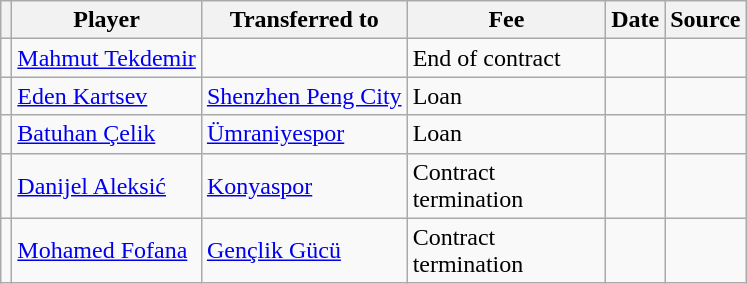<table class="wikitable plainrowheaders sortable">
<tr>
<th></th>
<th scope="col">Player</th>
<th>Transferred to</th>
<th style="width: 125px;">Fee</th>
<th scope="col">Date</th>
<th scope="col">Source</th>
</tr>
<tr>
<td align="center"></td>
<td> <a href='#'>Mahmut Tekdemir</a></td>
<td></td>
<td>End of contract</td>
<td></td>
<td></td>
</tr>
<tr>
<td align="center"></td>
<td> <a href='#'>Eden Kartsev</a></td>
<td> <a href='#'>Shenzhen Peng City</a></td>
<td>Loan</td>
<td></td>
<td></td>
</tr>
<tr>
<td align="center"></td>
<td> <a href='#'>Batuhan Çelik</a></td>
<td> <a href='#'>Ümraniyespor</a></td>
<td>Loan</td>
<td></td>
<td></td>
</tr>
<tr>
<td align="center"></td>
<td> <a href='#'>Danijel Aleksić</a></td>
<td> <a href='#'>Konyaspor</a></td>
<td>Contract termination</td>
<td></td>
<td></td>
</tr>
<tr>
<td align="center"></td>
<td> <a href='#'>Mohamed Fofana</a></td>
<td> <a href='#'>Gençlik Gücü</a></td>
<td>Contract termination</td>
<td></td>
<td></td>
</tr>
</table>
